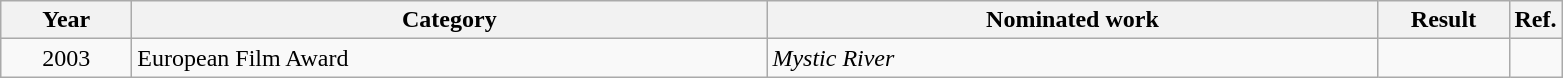<table class=wikitable>
<tr>
<th scope="col" style="width:5em;">Year</th>
<th scope="col" style="width:26em;">Category</th>
<th scope="col" style="width:25em;">Nominated work</th>
<th scope="col" style="width:5em;">Result</th>
<th>Ref.</th>
</tr>
<tr>
<td style="text-align:center;">2003</td>
<td>European Film Award</td>
<td><em>Mystic River</em></td>
<td></td>
<td></td>
</tr>
</table>
